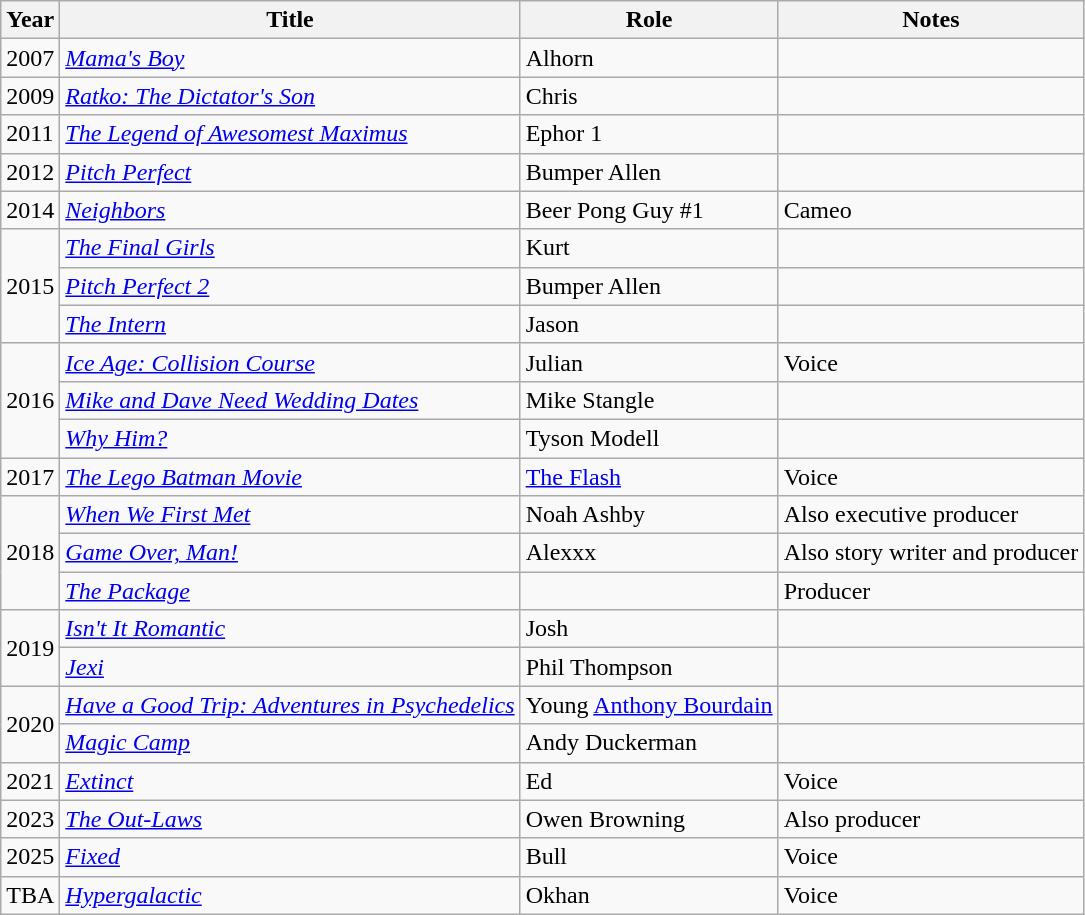<table class="wikitable sortable">
<tr>
<th>Year</th>
<th>Title</th>
<th>Role</th>
<th class="unsortable">Notes</th>
</tr>
<tr>
<td>2007</td>
<td><em><a href='#'>Mama's Boy</a></em></td>
<td>Alhorn</td>
<td></td>
</tr>
<tr>
<td>2009</td>
<td><em><a href='#'>Ratko: The Dictator's Son</a></em></td>
<td>Chris</td>
<td></td>
</tr>
<tr>
<td>2011</td>
<td><em><a href='#'>The Legend of Awesomest Maximus</a></em></td>
<td>Ephor 1</td>
<td></td>
</tr>
<tr>
<td>2012</td>
<td><em><a href='#'>Pitch Perfect</a></em></td>
<td>Bumper Allen</td>
<td></td>
</tr>
<tr>
<td>2014</td>
<td><em><a href='#'>Neighbors</a></em></td>
<td>Beer Pong Guy #1</td>
<td>Cameo</td>
</tr>
<tr>
<td rowspan="3">2015</td>
<td><em><a href='#'>The Final Girls</a></em></td>
<td>Kurt</td>
<td></td>
</tr>
<tr>
<td><em><a href='#'>Pitch Perfect 2</a></em></td>
<td>Bumper Allen</td>
<td></td>
</tr>
<tr>
<td><em><a href='#'>The Intern</a></em></td>
<td>Jason</td>
<td></td>
</tr>
<tr>
<td rowspan="3">2016</td>
<td><em><a href='#'>Ice Age: Collision Course</a></em></td>
<td>Julian</td>
<td>Voice</td>
</tr>
<tr>
<td><em><a href='#'>Mike and Dave Need Wedding Dates</a></em></td>
<td>Mike Stangle</td>
<td></td>
</tr>
<tr>
<td><em><a href='#'>Why Him?</a></em></td>
<td>Tyson Modell</td>
<td></td>
</tr>
<tr>
<td>2017</td>
<td><em><a href='#'>The Lego Batman Movie</a></em></td>
<td><a href='#'>The Flash</a></td>
<td>Voice</td>
</tr>
<tr>
<td rowspan="3">2018</td>
<td><em><a href='#'>When We First Met</a></em></td>
<td>Noah Ashby</td>
<td>Also executive producer</td>
</tr>
<tr>
<td><em><a href='#'>Game Over, Man!</a></em></td>
<td>Alexxx</td>
<td>Also story writer and producer</td>
</tr>
<tr>
<td><em><a href='#'>The Package</a></em></td>
<td></td>
<td>Producer</td>
</tr>
<tr>
<td rowspan="2">2019</td>
<td><em><a href='#'>Isn't It Romantic</a></em></td>
<td>Josh</td>
<td></td>
</tr>
<tr>
<td><em><a href='#'>Jexi</a></em></td>
<td>Phil Thompson</td>
<td></td>
</tr>
<tr>
<td rowspan="2">2020</td>
<td><em><a href='#'>Have a Good Trip: Adventures in Psychedelics</a></em></td>
<td>Young <a href='#'>Anthony Bourdain</a></td>
<td></td>
</tr>
<tr>
<td><em><a href='#'>Magic Camp</a></em></td>
<td>Andy Duckerman</td>
<td></td>
</tr>
<tr>
<td>2021</td>
<td><em><a href='#'>Extinct</a></em></td>
<td>Ed</td>
<td>Voice</td>
</tr>
<tr>
<td>2023</td>
<td><em><a href='#'>The Out-Laws</a></em></td>
<td>Owen Browning</td>
<td>Also producer</td>
</tr>
<tr>
<td>2025</td>
<td><em><a href='#'>Fixed</a></em></td>
<td>Bull</td>
<td>Voice</td>
</tr>
<tr>
<td>TBA</td>
<td><em><a href='#'>Hypergalactic</a></em></td>
<td>Okhan</td>
<td>Voice</td>
</tr>
</table>
